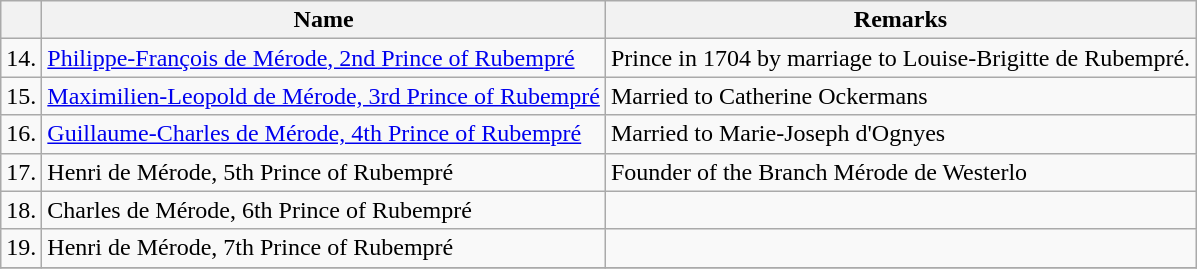<table class="wikitable">
<tr>
<th></th>
<th>Name</th>
<th>Remarks</th>
</tr>
<tr>
<td>14.</td>
<td><a href='#'>Philippe-François de Mérode, 2nd Prince of Rubempré</a></td>
<td>Prince in 1704 by marriage to Louise-Brigitte de Rubempré.</td>
</tr>
<tr>
<td>15.</td>
<td><a href='#'>Maximilien-Leopold de Mérode, 3rd Prince of Rubempré</a></td>
<td>Married to Catherine Ockermans</td>
</tr>
<tr>
<td>16.</td>
<td><a href='#'>Guillaume-Charles de Mérode, 4th Prince of Rubempré</a></td>
<td>Married to Marie-Joseph d'Ognyes</td>
</tr>
<tr>
<td>17.</td>
<td>Henri de Mérode, 5th Prince of Rubempré</td>
<td>Founder of the Branch Mérode de Westerlo</td>
</tr>
<tr>
<td>18.</td>
<td>Charles de Mérode, 6th Prince of Rubempré</td>
<td></td>
</tr>
<tr>
<td>19.</td>
<td>Henri de Mérode, 7th Prince of Rubempré</td>
<td></td>
</tr>
<tr>
</tr>
</table>
